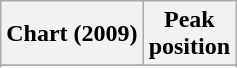<table class="wikitable sortable">
<tr>
<th style="text-align:center;">Chart (2009)</th>
<th style="text-align:center;">Peak<br>position</th>
</tr>
<tr>
</tr>
<tr>
</tr>
</table>
